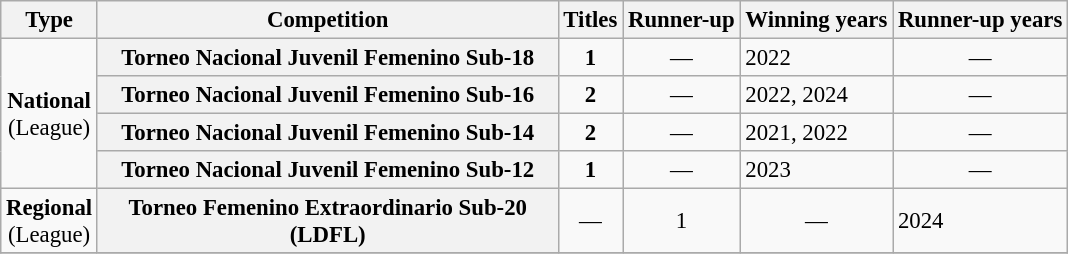<table class="wikitable plainrowheaders" style="font-size:95%; text-align:center;">
<tr>
<th>Type</th>
<th width=300px>Competition</th>
<th>Titles</th>
<th>Runner-up</th>
<th>Winning years</th>
<th>Runner-up years</th>
</tr>
<tr>
<td rowspan=4><strong>National</strong><br>(League)</td>
<th scope=col>Torneo Nacional Juvenil Femenino Sub-18</th>
<td><strong>1</strong></td>
<td style="text-align:center;">—</td>
<td align="left">2022</td>
<td style="text-align:center;">—</td>
</tr>
<tr>
<th scope=col>Torneo Nacional Juvenil Femenino Sub-16</th>
<td><strong>2</strong></td>
<td style="text-align:center;">—</td>
<td align="left">2022, 2024</td>
<td style="text-align:center;">—</td>
</tr>
<tr>
<th scope=col>Torneo Nacional Juvenil Femenino Sub-14</th>
<td><strong>2</strong></td>
<td style="text-align:center;">—</td>
<td align="left">2021, 2022</td>
<td style="text-align:center;">—</td>
</tr>
<tr>
<th scope=col>Torneo Nacional Juvenil Femenino Sub-12</th>
<td><strong>1</strong></td>
<td style="text-align:center;">—</td>
<td align="left">2023</td>
<td style="text-align:center;">—</td>
</tr>
<tr>
<td rowspan=1><strong>Regional</strong><br>(League)</td>
<th scope=col>Torneo Femenino Extraordinario Sub-20 (LDFL)</th>
<td style="text-align:center;">—</td>
<td>1</td>
<td style="text-align:center;">—</td>
<td align="left">2024</td>
</tr>
<tr>
</tr>
</table>
